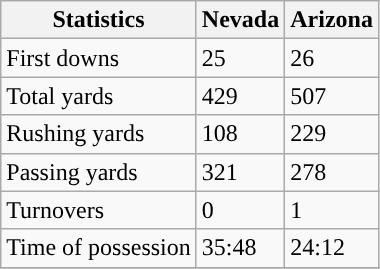<table class="wikitable">
<tr>
<th>Statistics</th>
<th>Nevada</th>
<th>Arizona</th>
</tr>
<tr>
<td>First downs</td>
<td>25</td>
<td>26</td>
</tr>
<tr>
<td>Total yards</td>
<td>429</td>
<td>507</td>
</tr>
<tr>
<td>Rushing yards</td>
<td>108</td>
<td>229</td>
</tr>
<tr>
<td>Passing yards</td>
<td>321</td>
<td>278</td>
</tr>
<tr>
<td>Turnovers</td>
<td>0</td>
<td>1</td>
</tr>
<tr>
<td>Time of possession</td>
<td>35:48</td>
<td>24:12</td>
</tr>
<tr>
</tr>
</table>
